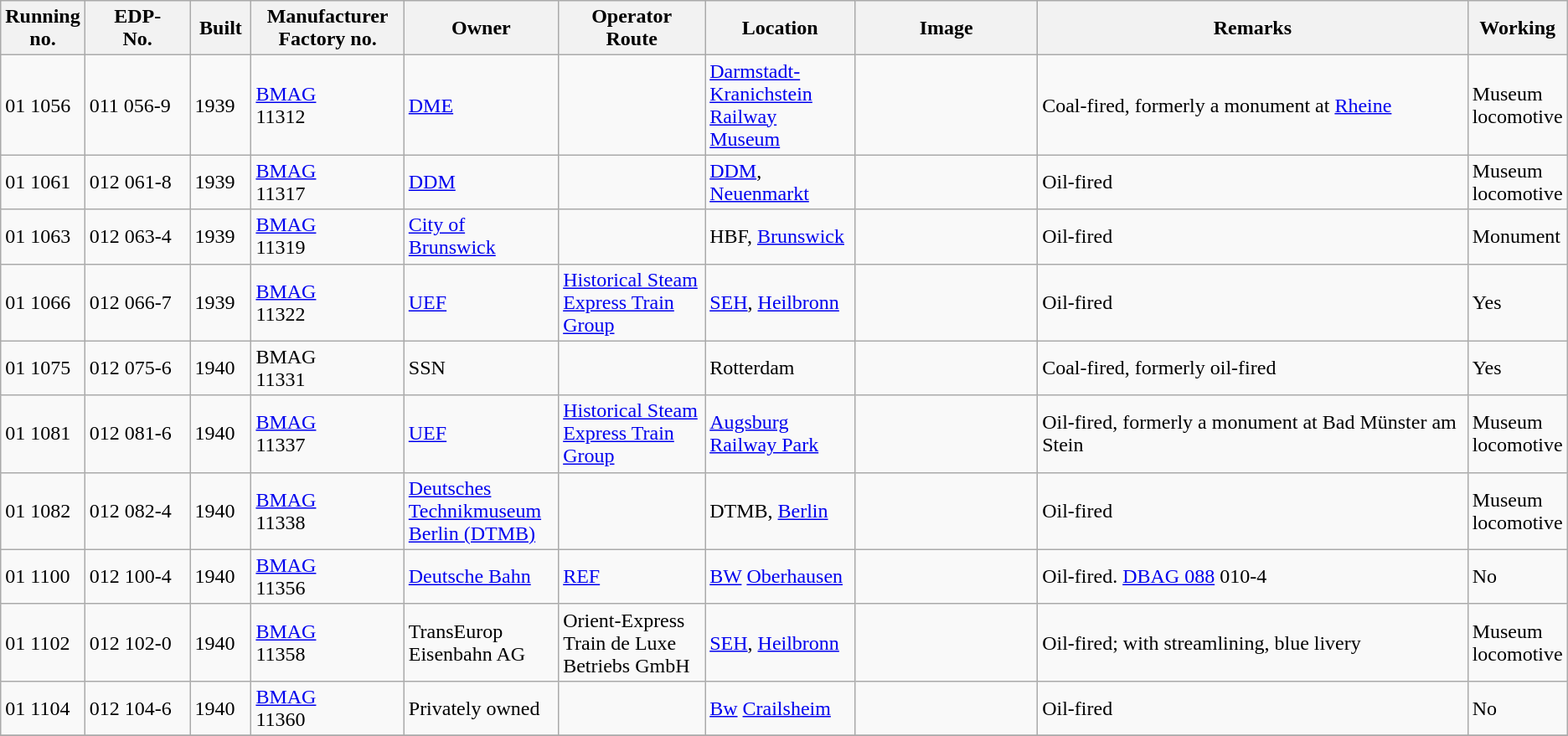<table class="wikitable" style="width="100%"; border:solid 1px #AAAAAA;background:#e3e3e3;">
<tr>
<th width="5%">Running<br>no.</th>
<th width="7%">EDP-<br>No.</th>
<th width="4%">Built</th>
<th width="10%">Manufacturer<br>Factory no.</th>
<th width="10%">Owner</th>
<th width="10%">Operator<br>Route</th>
<th width="10%">Location</th>
<th width="13%">Image</th>
<th width="37%">Remarks</th>
<th width="7%">Working</th>
</tr>
<tr>
<td>01 1056</td>
<td>011 056-9</td>
<td>1939</td>
<td><a href='#'>BMAG</a><br>11312</td>
<td><a href='#'>DME</a></td>
<td></td>
<td><a href='#'>Darmstadt-Kranichstein Railway Museum</a></td>
<td></td>
<td>Coal-fired, formerly a monument at <a href='#'>Rheine</a></td>
<td>Museum locomotive</td>
</tr>
<tr>
<td>01 1061</td>
<td>012 061-8</td>
<td>1939</td>
<td><a href='#'>BMAG</a><br>11317</td>
<td><a href='#'>DDM</a></td>
<td></td>
<td><a href='#'>DDM</a>, <a href='#'>Neuenmarkt</a></td>
<td></td>
<td>Oil-fired</td>
<td>Museum locomotive</td>
</tr>
<tr>
<td>01 1063</td>
<td>012 063-4</td>
<td>1939</td>
<td><a href='#'>BMAG</a><br>11319</td>
<td><a href='#'>City of Brunswick</a></td>
<td></td>
<td>HBF, <a href='#'>Brunswick</a></td>
<td></td>
<td>Oil-fired</td>
<td>Monument</td>
</tr>
<tr>
<td>01 1066</td>
<td>012 066-7</td>
<td>1939</td>
<td><a href='#'>BMAG</a><br>11322</td>
<td><a href='#'>UEF</a></td>
<td><a href='#'>Historical Steam Express Train Group</a></td>
<td><a href='#'>SEH</a>, <a href='#'>Heilbronn</a></td>
<td></td>
<td>Oil-fired</td>
<td>Yes</td>
</tr>
<tr>
<td>01 1075</td>
<td>012 075-6</td>
<td>1940</td>
<td>BMAG<br>11331</td>
<td>SSN</td>
<td></td>
<td>Rotterdam</td>
<td></td>
<td>Coal-fired, formerly oil-fired</td>
<td>Yes</td>
</tr>
<tr>
<td>01 1081</td>
<td>012 081-6</td>
<td>1940</td>
<td><a href='#'>BMAG</a><br>11337</td>
<td><a href='#'>UEF</a></td>
<td><a href='#'>Historical Steam Express Train Group</a></td>
<td><a href='#'>Augsburg Railway Park</a></td>
<td></td>
<td>Oil-fired, formerly a monument at Bad Münster am Stein</td>
<td>Museum locomotive</td>
</tr>
<tr>
<td>01 1082</td>
<td>012 082-4</td>
<td>1940</td>
<td><a href='#'>BMAG</a><br>11338</td>
<td><a href='#'>Deutsches Technikmuseum Berlin (DTMB)</a></td>
<td></td>
<td>DTMB, <a href='#'>Berlin</a></td>
<td></td>
<td>Oil-fired</td>
<td>Museum locomotive</td>
</tr>
<tr>
<td>01 1100</td>
<td>012 100-4</td>
<td>1940</td>
<td><a href='#'>BMAG</a><br>11356</td>
<td><a href='#'>Deutsche Bahn</a></td>
<td><a href='#'>REF</a></td>
<td><a href='#'>BW</a> <a href='#'>Oberhausen</a></td>
<td></td>
<td>Oil-fired. <a href='#'>DBAG 088</a> 010-4</td>
<td>No</td>
</tr>
<tr>
<td>01 1102</td>
<td>012 102-0</td>
<td>1940</td>
<td><a href='#'>BMAG</a><br>11358</td>
<td>TransEurop Eisenbahn AG</td>
<td>Orient-Express Train de Luxe Betriebs GmbH</td>
<td><a href='#'>SEH</a>, <a href='#'>Heilbronn</a></td>
<td></td>
<td>Oil-fired; with streamlining, blue livery</td>
<td>Museum locomotive</td>
</tr>
<tr>
<td>01 1104</td>
<td>012 104-6</td>
<td>1940</td>
<td><a href='#'>BMAG</a><br>11360</td>
<td>Privately owned</td>
<td></td>
<td><a href='#'>Bw</a> <a href='#'>Crailsheim</a></td>
<td></td>
<td>Oil-fired</td>
<td>No</td>
</tr>
<tr>
</tr>
</table>
